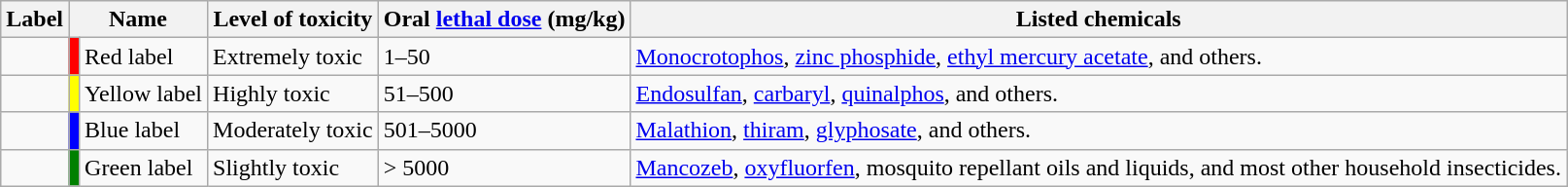<table class="wikitable">
<tr>
<th style="text-align: center">Label</th>
<th style="text-align: center" colspan=2>Name</th>
<th style="text-align: center">Level of toxicity</th>
<th style="text-align: center">Oral <a href='#'>lethal dose</a> (mg/kg)</th>
<th style="text-align: center">Listed chemicals</th>
</tr>
<tr>
<td></td>
<td bgcolor="red"></td>
<td>Red label</td>
<td>Extremely toxic</td>
<td>1–50</td>
<td><a href='#'>Monocrotophos</a>, <a href='#'>zinc phosphide</a>, <a href='#'>ethyl mercury acetate</a>, and others.</td>
</tr>
<tr>
<td></td>
<td bgcolor="yellow"></td>
<td>Yellow label</td>
<td>Highly toxic</td>
<td>51–500</td>
<td><a href='#'>Endosulfan</a>, <a href='#'>carbaryl</a>, <a href='#'>quinalphos</a>, and others.</td>
</tr>
<tr>
<td></td>
<td bgcolor="blue"></td>
<td>Blue label</td>
<td>Moderately toxic</td>
<td>501–5000</td>
<td><a href='#'>Malathion</a>, <a href='#'>thiram</a>, <a href='#'>glyphosate</a>, and others.</td>
</tr>
<tr>
<td></td>
<td bgcolor="green"></td>
<td>Green label</td>
<td>Slightly toxic</td>
<td>> 5000</td>
<td><a href='#'>Mancozeb</a>, <a href='#'>oxyfluorfen</a>, mosquito repellant oils and liquids, and most other household insecticides.</td>
</tr>
</table>
